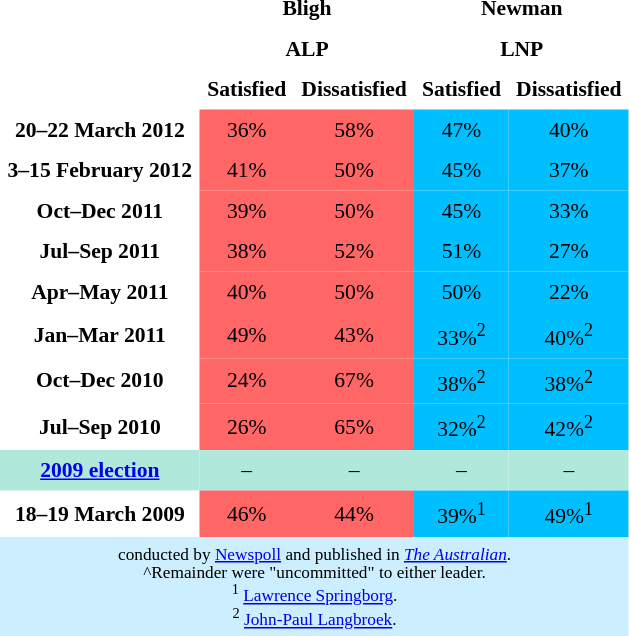<table class="toccolours" cellpadding="5" cellspacing="0" style="float:left; margin-right:.5em; margin-top:.4em; font-size:90%;">
<tr>
</tr>
<tr>
<th></th>
<th style="background:#; text-align:center;" colspan="2">Bligh</th>
<th style="background:#; text-align:center;" colspan="2">Newman</th>
</tr>
<tr>
<th></th>
<th style="background:#; text-align:center;" colspan="2">ALP</th>
<th style="background:#; text-align:center;" colspan="2">LNP</th>
</tr>
<tr>
<th></th>
<th style="background:#; text-align:center;">Satisfied</th>
<th style="background:#; text-align:center;">Dissatisfied</th>
<th style="background:#; text-align:center;">Satisfied</th>
<th style="background:#; text-align:center;">Dissatisfied</th>
</tr>
<tr>
<th style="text-align:center;">20–22 March 2012</th>
<td style="text-align:center; background:#f66;">36%</td>
<td style="text-align:center; background:#f66;">58%</td>
<td style="text-align:center; background:#00bfff;">47%</td>
<td style="text-align:center; background:#00bfff;">40%</td>
</tr>
<tr>
</tr>
<tr>
<th style="text-align:center;">3–15 February 2012</th>
<td style="text-align:center; background:#f66;">41%</td>
<td style="text-align:center; background:#f66;">50%</td>
<td style="text-align:center; background:#00bfff;">45%</td>
<td style="text-align:center; background:#00bfff;">37%</td>
</tr>
<tr>
<th style="text-align:center;">Oct–Dec 2011</th>
<td style="text-align:center; background:#f66;">39%</td>
<td style="text-align:center; background:#f66;">50%</td>
<td style="text-align:center; background:#00bfff;">45%</td>
<td style="text-align:center; background:#00bfff;">33%</td>
</tr>
<tr>
<th style="text-align:center;">Jul–Sep 2011</th>
<td style="text-align:center; background:#f66;">38%</td>
<td style="text-align:center; background:#f66;">52%</td>
<td style="text-align:center; background:#00bfff;">51%</td>
<td style="text-align:center; background:#00bfff;">27%</td>
</tr>
<tr>
<th style="text-align:center;">Apr–May 2011</th>
<td style="text-align:center; background:#f66;">40%</td>
<td style="text-align:center; background:#f66;">50%</td>
<td style="text-align:center; background:#00bfff;">50%</td>
<td style="text-align:center; background:#00bfff;">22%</td>
</tr>
<tr>
<th style="text-align:center;">Jan–Mar 2011</th>
<td style="text-align:center; background:#f66;">49%</td>
<td style="text-align:center; background:#f66;">43%</td>
<td style="text-align:center; background:#00bfff;">33%<sup>2</sup></td>
<td style="text-align:center; background:#00bfff;">40%<sup>2</sup></td>
</tr>
<tr>
<th style="text-align:center;">Oct–Dec 2010</th>
<td style="text-align:center; background:#f66;">24%</td>
<td style="text-align:center; background:#f66;">67%</td>
<td style="text-align:center; background:#00bfff;">38%<sup>2</sup></td>
<td style="text-align:center; background:#00bfff;">38%<sup>2</sup></td>
</tr>
<tr>
<th style="text-align:center;">Jul–Sep 2010</th>
<td style="text-align:center; background:#f66;">26%</td>
<td style="text-align:center; background:#f66;">65%</td>
<td style="text-align:center; background:#00bfff;">32%<sup>2</sup></td>
<td style="text-align:center; background:#00bfff;">42%<sup>2</sup></td>
</tr>
<tr>
<th style="text-align:center; background:#b0e9db;"><strong><a href='#'>2009 election</a></strong></th>
<td style="text-align:center; background:#b0e9db;">–</td>
<td style="text-align:center; background:#b0e9db;">–</td>
<td style="text-align:center; background:#b0e9db;">–</td>
<td style="text-align:center; background:#b0e9db;">–</td>
</tr>
<tr>
<th style="text-align:center;">18–19 March 2009</th>
<td style="text-align:center; background:#f66;">46%</td>
<td style="text-align:center; background:#f66;">44%</td>
<td style="text-align:center; background:#00bfff;">39%<sup>1</sup></td>
<td style="text-align:center; background:#00bfff;">49%<sup>1</sup></td>
</tr>
<tr>
<td colspan="5" style="font-size:80%; background:#cef; text-align:center;"> conducted by <a href='#'>Newspoll</a> and published in <em><a href='#'>The Australian</a></em>.<br>^Remainder were "uncommitted" to either leader.<br><sup>1</sup> <a href='#'>Lawrence Springborg</a>.<br><sup>2</sup> <a href='#'>John-Paul Langbroek</a>.</td>
</tr>
</table>
